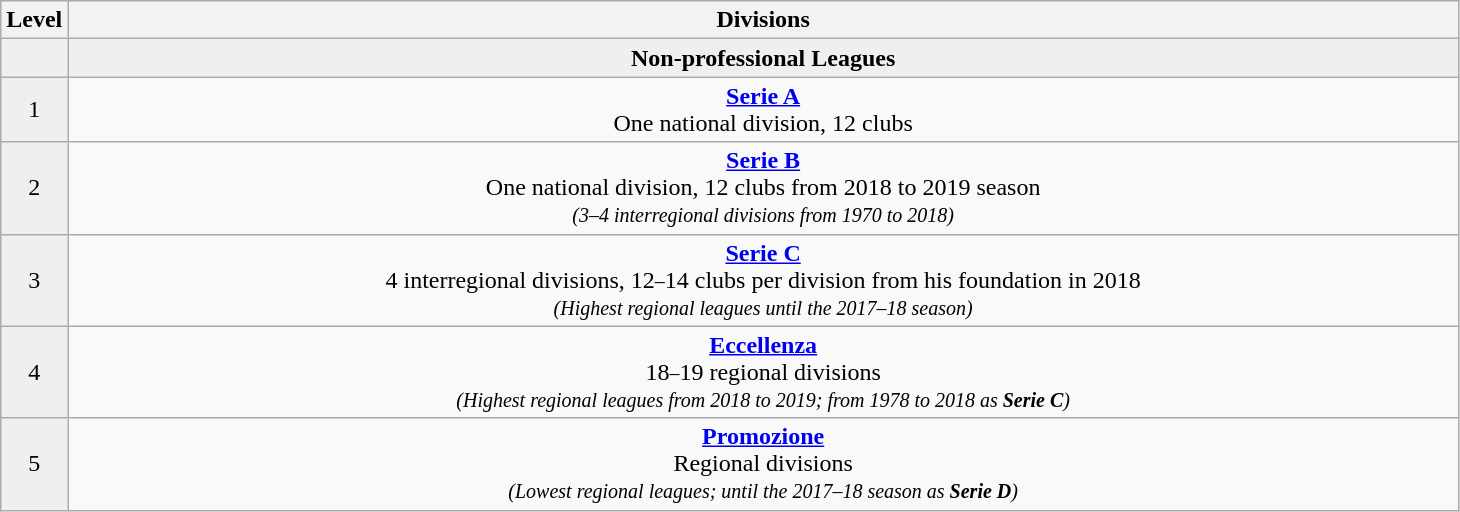<table class="wikitable">
<tr>
<th colspan="2" width="4.6%" align="center"><strong>Level</strong></th>
<th colspan="18" width="95.4%" align="center"><strong>Divisions</strong></th>
</tr>
<tr style="background:#efefef;">
<td colspan="2" width="4.6%" align="center"></td>
<td colspan="18" width="100%" style="text-align:center;"><strong>Non-professional Leagues</strong></td>
</tr>
<tr>
<td colspan="2" width="4.6%" align="center" style="background:#efefef">1</td>
<td colspan="18" width="95.4%" align="center"><strong><a href='#'>Serie A</a></strong><br>One national division, 12 clubs</td>
</tr>
<tr>
<td colspan="2" width="4.6%" align="center" style="background:#efefef">2</td>
<td colspan="18" width="95.4%" align="center"><strong><a href='#'>Serie B</a></strong><br>One national division, 12 clubs from 2018 to 2019 season<br><small><em>(3–4 interregional divisions from 1970 to 2018)</em></small></td>
</tr>
<tr>
<td colspan="2" width="4.6%" align="center" style="background:#efefef">3</td>
<td colspan="18" width="95.4%" align="center"><strong><a href='#'>Serie C</a></strong><br>4 interregional divisions, 12<small><em>–</em></small>14 clubs per division from his foundation in 2018<br><small><em>(Highest regional leagues until the 2017–18 season)</em></small></td>
</tr>
<tr>
<td colspan="2" width="4.6%" align="center" style="background:#efefef">4</td>
<td colspan="18" width="95.4%" align="center"><strong><a href='#'>Eccellenza</a></strong><br>18<small><em>–</em></small>19 regional divisions<br><small><em>(Highest regional leagues from 2018 to 2019; from 1978 to 2018 as <strong>Serie C</strong>)</em></small></td>
</tr>
<tr>
<td colspan="2" width="4.6%" align="center" style="background:#efefef">5</td>
<td colspan="18" width="95.4%" align="center"><strong><a href='#'>Promozione</a></strong><br>Regional divisions<br><small><em>(Lowest regional leagues; until the 2017–18 season as <strong>Serie D</strong>)</em></small></td>
</tr>
</table>
